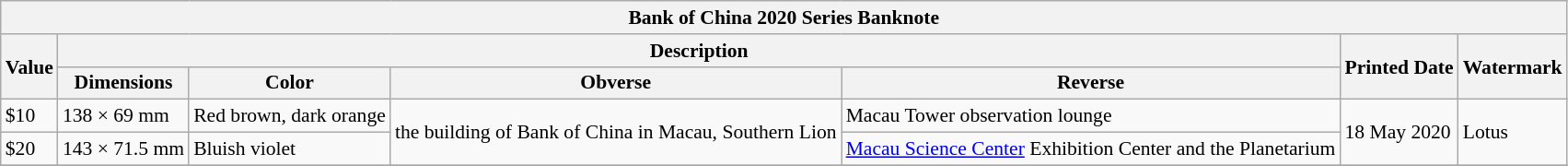<table class="wikitable" style="font-size: 90%">
<tr>
<th colspan="9">Bank of China 2020 Series Banknote</th>
</tr>
<tr>
<th ! rowspan="2">Value</th>
<th colspan="4">Description</th>
<th rowspan="2">Printed Date</th>
<th rowspan="2">Watermark</th>
</tr>
<tr>
<th>Dimensions</th>
<th>Color</th>
<th>Obverse</th>
<th>Reverse</th>
</tr>
<tr>
<td>$10</td>
<td>138 × 69 mm</td>
<td>Red brown, dark orange</td>
<td rowspan="2">the building of Bank of China in Macau, Southern Lion</td>
<td>Macau Tower observation lounge</td>
<td rowspan="2">18 May  2020</td>
<td rowspan="2">Lotus</td>
</tr>
<tr>
<td>$20</td>
<td>143 × 71.5 mm</td>
<td>Bluish violet</td>
<td><a href='#'>Macau Science Center</a> Exhibition Center and the Planetarium</td>
</tr>
<tr>
</tr>
</table>
